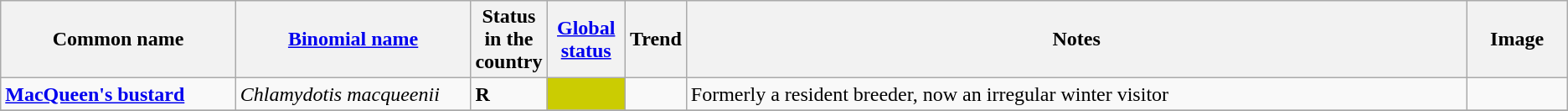<table class="wikitable sortable">
<tr>
<th width="15%">Common name</th>
<th width="15%"><a href='#'>Binomial name</a></th>
<th data-sort-type="number" width="1%">Status in the country</th>
<th width="5%"><a href='#'>Global status</a></th>
<th width="1%">Trend</th>
<th class="unsortable">Notes</th>
<th class="unsortable">Image</th>
</tr>
<tr>
<td><strong><a href='#'>MacQueen's bustard</a></strong></td>
<td><em>Chlamydotis macqueenii</em></td>
<td><strong>R</strong></td>
<td align=center style="background: #cbcc02"></td>
<td align=center></td>
<td>Formerly a resident breeder, now an irregular winter visitor</td>
<td></td>
</tr>
<tr>
</tr>
</table>
